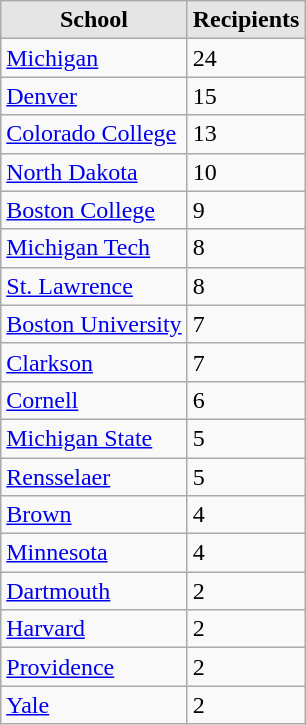<table class="wikitable">
<tr>
<th style="background:#e5e5e5;">School</th>
<th style="background:#e5e5e5;">Recipients</th>
</tr>
<tr>
<td><a href='#'>Michigan</a></td>
<td>24</td>
</tr>
<tr>
<td><a href='#'>Denver</a></td>
<td>15</td>
</tr>
<tr>
<td><a href='#'>Colorado College</a></td>
<td>13</td>
</tr>
<tr>
<td><a href='#'>North Dakota</a></td>
<td>10</td>
</tr>
<tr>
<td><a href='#'>Boston College</a></td>
<td>9</td>
</tr>
<tr>
<td><a href='#'>Michigan Tech</a></td>
<td>8</td>
</tr>
<tr>
<td><a href='#'>St. Lawrence</a></td>
<td>8</td>
</tr>
<tr>
<td><a href='#'>Boston University</a></td>
<td>7</td>
</tr>
<tr>
<td><a href='#'>Clarkson</a></td>
<td>7</td>
</tr>
<tr>
<td><a href='#'>Cornell</a></td>
<td>6</td>
</tr>
<tr>
<td><a href='#'>Michigan State</a></td>
<td>5</td>
</tr>
<tr>
<td><a href='#'>Rensselaer</a></td>
<td>5</td>
</tr>
<tr>
<td><a href='#'>Brown</a></td>
<td>4</td>
</tr>
<tr>
<td><a href='#'>Minnesota</a></td>
<td>4</td>
</tr>
<tr>
<td><a href='#'>Dartmouth</a></td>
<td>2</td>
</tr>
<tr>
<td><a href='#'>Harvard</a></td>
<td>2</td>
</tr>
<tr>
<td><a href='#'>Providence</a></td>
<td>2</td>
</tr>
<tr>
<td><a href='#'>Yale</a></td>
<td>2</td>
</tr>
</table>
